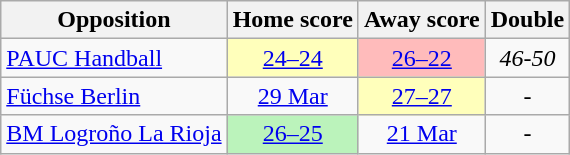<table class="wikitable" style="text-align: center">
<tr>
<th>Opposition</th>
<th>Home score</th>
<th>Away score</th>
<th>Double</th>
</tr>
<tr>
<td align="left"> <a href='#'>PAUC Handball</a></td>
<td bgcolor=#FFFFBB><a href='#'>24–24</a></td>
<td bgcolor=#FFBBBB><a href='#'>26–22</a></td>
<td><em>46-50</em></td>
</tr>
<tr>
<td align="left"> <a href='#'>Füchse Berlin</a></td>
<td><a href='#'>29 Mar</a></td>
<td bgcolor=#FFFFBB><a href='#'>27–27</a></td>
<td><em> -</em></td>
</tr>
<tr>
<td align="left"> <a href='#'>BM Logroño La Rioja</a></td>
<td bgcolor=#BBF3BB><a href='#'>26–25</a></td>
<td><a href='#'>21 Mar</a></td>
<td><em> -</em></td>
</tr>
</table>
